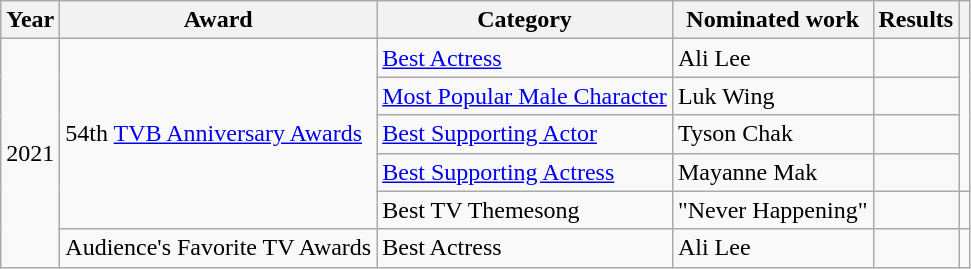<table class="wikitable sortable plainrowheaders">
<tr>
<th scope="col">Year</th>
<th scope="col">Award</th>
<th scope="col">Category</th>
<th scope="col">Nominated work</th>
<th scope="col">Results</th>
<th scope="col" class="unsortable"></th>
</tr>
<tr>
<td rowspan="6">2021</td>
<td rowspan="5">54th <a href='#'>TVB Anniversary Awards</a></td>
<td><a href='#'>Best Actress</a></td>
<td>Ali Lee</td>
<td></td>
<td rowspan="4"></td>
</tr>
<tr>
<td><a href='#'>Most Popular Male Character</a></td>
<td>Luk Wing </td>
<td></td>
</tr>
<tr>
<td><a href='#'>Best Supporting Actor</a></td>
<td>Tyson Chak</td>
<td></td>
</tr>
<tr>
<td><a href='#'>Best Supporting Actress</a></td>
<td>Mayanne Mak</td>
<td></td>
</tr>
<tr>
<td>Best TV Themesong</td>
<td>"Never Happening" </td>
<td></td>
<td></td>
</tr>
<tr>
<td>Audience's Favorite TV Awards</td>
<td>Best Actress</td>
<td>Ali Lee</td>
<td></td>
<td></td>
</tr>
</table>
